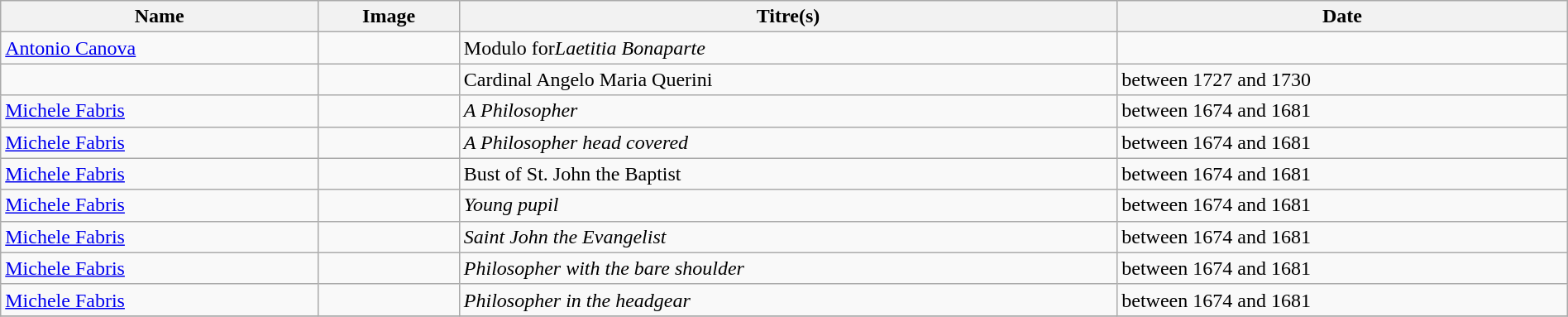<table class='wikitable sortable' style='width:100%'>
<tr>
<th scope="col">Name</th>
<th scope="col">Image</th>
<th scope="col">Titre(s)</th>
<th scope="col">Date</th>
</tr>
<tr ---->
<td><a href='#'>Antonio Canova</a></td>
<td></td>
<td>Modulo for<em>Laetitia Bonaparte</em></td>
<td></td>
</tr>
<tr ---->
<td></td>
<td></td>
<td>Cardinal Angelo Maria Querini</td>
<td>between 1727 and 1730</td>
</tr>
<tr ---->
<td><a href='#'>Michele Fabris</a></td>
<td></td>
<td><em>A Philosopher</em></td>
<td>between 1674 and 1681</td>
</tr>
<tr ---->
<td><a href='#'>Michele Fabris</a></td>
<td></td>
<td><em>A Philosopher head covered</em></td>
<td>between 1674 and 1681</td>
</tr>
<tr ---->
<td><a href='#'>Michele Fabris</a></td>
<td></td>
<td>Bust of St. John the Baptist</td>
<td>between 1674 and 1681</td>
</tr>
<tr ---->
<td><a href='#'>Michele Fabris</a></td>
<td></td>
<td><em>Young pupil</em></td>
<td>between 1674 and 1681</td>
</tr>
<tr ---->
<td><a href='#'>Michele Fabris</a></td>
<td></td>
<td><em>Saint John the Evangelist</em></td>
<td>between 1674 and 1681</td>
</tr>
<tr ---->
<td><a href='#'>Michele Fabris</a></td>
<td></td>
<td><em>Philosopher with the bare shoulder</em></td>
<td>between 1674 and 1681</td>
</tr>
<tr ---->
<td><a href='#'>Michele Fabris</a></td>
<td></td>
<td><em>Philosopher in the headgear</em></td>
<td>between 1674 and 1681</td>
</tr>
<tr ---->
</tr>
</table>
